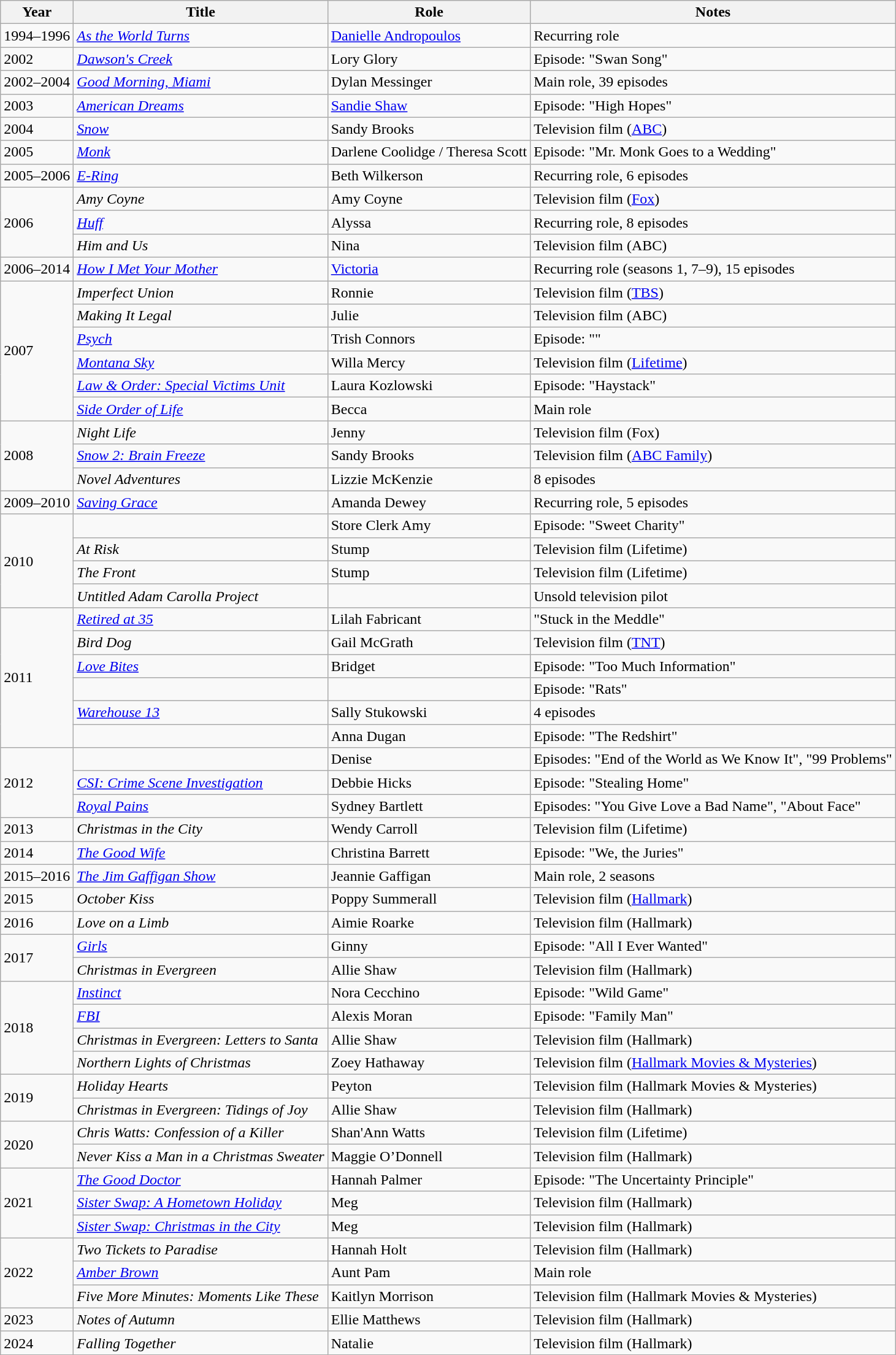<table class="wikitable sortable">
<tr>
<th>Year</th>
<th>Title</th>
<th>Role</th>
<th class="unsortable">Notes</th>
</tr>
<tr>
<td>1994–1996</td>
<td><em><a href='#'>As the World Turns</a></em></td>
<td><a href='#'>Danielle Andropoulos</a></td>
<td>Recurring role</td>
</tr>
<tr>
<td>2002</td>
<td><em><a href='#'>Dawson's Creek</a></em></td>
<td>Lory Glory</td>
<td>Episode: "Swan Song"</td>
</tr>
<tr>
<td>2002–2004</td>
<td><em><a href='#'>Good Morning, Miami</a></em></td>
<td>Dylan Messinger</td>
<td>Main role, 39 episodes</td>
</tr>
<tr>
<td>2003</td>
<td><em><a href='#'>American Dreams</a></em></td>
<td><a href='#'>Sandie Shaw</a></td>
<td>Episode: "High Hopes"</td>
</tr>
<tr>
<td>2004</td>
<td><em><a href='#'>Snow</a></em></td>
<td>Sandy Brooks</td>
<td>Television film (<a href='#'>ABC</a>)</td>
</tr>
<tr>
<td>2005</td>
<td><em><a href='#'>Monk</a></em></td>
<td>Darlene Coolidge / Theresa Scott</td>
<td>Episode: "Mr. Monk Goes to a Wedding"</td>
</tr>
<tr>
<td>2005–2006</td>
<td><em><a href='#'>E-Ring</a></em></td>
<td>Beth Wilkerson</td>
<td>Recurring role, 6 episodes</td>
</tr>
<tr>
<td rowspan="3">2006</td>
<td><em>Amy Coyne</em></td>
<td>Amy Coyne</td>
<td>Television film (<a href='#'>Fox</a>)</td>
</tr>
<tr>
<td><em><a href='#'>Huff</a></em></td>
<td>Alyssa</td>
<td>Recurring role, 8 episodes</td>
</tr>
<tr>
<td><em>Him and Us</em></td>
<td>Nina</td>
<td>Television film (ABC)</td>
</tr>
<tr>
<td>2006–2014</td>
<td><em><a href='#'>How I Met Your Mother</a></em></td>
<td><a href='#'>Victoria</a></td>
<td>Recurring role (seasons 1, 7–9), 15 episodes</td>
</tr>
<tr>
<td rowspan="6">2007</td>
<td><em>Imperfect Union</em></td>
<td>Ronnie</td>
<td>Television film (<a href='#'>TBS</a>)</td>
</tr>
<tr>
<td><em>Making It Legal</em></td>
<td>Julie</td>
<td>Television film (ABC)</td>
</tr>
<tr>
<td><em><a href='#'>Psych</a></em></td>
<td>Trish Connors</td>
<td>Episode: ""</td>
</tr>
<tr>
<td><em><a href='#'>Montana Sky</a></em></td>
<td>Willa Mercy</td>
<td>Television film (<a href='#'>Lifetime</a>)</td>
</tr>
<tr>
<td><em><a href='#'>Law & Order: Special Victims Unit</a></em></td>
<td>Laura Kozlowski</td>
<td>Episode: "Haystack"</td>
</tr>
<tr>
<td><em><a href='#'>Side Order of Life</a></em></td>
<td>Becca</td>
<td>Main role</td>
</tr>
<tr>
<td rowspan="3">2008</td>
<td><em>Night Life</em></td>
<td>Jenny</td>
<td>Television film (Fox)</td>
</tr>
<tr>
<td><em><a href='#'>Snow 2: Brain Freeze</a></em></td>
<td>Sandy Brooks</td>
<td>Television film (<a href='#'>ABC Family</a>)</td>
</tr>
<tr>
<td><em>Novel Adventures</em></td>
<td>Lizzie McKenzie</td>
<td>8 episodes</td>
</tr>
<tr>
<td>2009–2010</td>
<td><em><a href='#'>Saving Grace</a></em></td>
<td>Amanda Dewey</td>
<td>Recurring role, 5 episodes</td>
</tr>
<tr>
<td rowspan="4">2010</td>
<td><em></em></td>
<td>Store Clerk Amy</td>
<td>Episode: "Sweet Charity"</td>
</tr>
<tr>
<td><em>At Risk</em></td>
<td>Stump</td>
<td>Television film (Lifetime)</td>
</tr>
<tr>
<td><em>The Front</em></td>
<td>Stump</td>
<td>Television film (Lifetime)</td>
</tr>
<tr>
<td><em>Untitled Adam Carolla Project</em></td>
<td></td>
<td>Unsold television pilot</td>
</tr>
<tr>
<td rowspan="6">2011</td>
<td><em><a href='#'>Retired at 35</a></em></td>
<td>Lilah Fabricant</td>
<td>"Stuck in the Meddle"</td>
</tr>
<tr>
<td><em>Bird Dog</em></td>
<td>Gail McGrath</td>
<td>Television film (<a href='#'>TNT</a>)</td>
</tr>
<tr>
<td><em><a href='#'>Love Bites</a></em></td>
<td>Bridget</td>
<td>Episode: "Too Much Information"</td>
</tr>
<tr>
<td><em></em></td>
<td></td>
<td>Episode: "Rats"</td>
</tr>
<tr>
<td><em><a href='#'>Warehouse 13</a></em></td>
<td>Sally Stukowski</td>
<td>4 episodes</td>
</tr>
<tr>
<td><em></em></td>
<td>Anna Dugan</td>
<td>Episode: "The Redshirt"</td>
</tr>
<tr>
<td rowspan="3">2012</td>
<td><em></em></td>
<td>Denise</td>
<td>Episodes: "End of the World as We Know It", "99 Problems"</td>
</tr>
<tr>
<td><em><a href='#'>CSI: Crime Scene Investigation</a></em></td>
<td>Debbie Hicks</td>
<td>Episode: "Stealing Home"</td>
</tr>
<tr>
<td><em><a href='#'>Royal Pains</a></em></td>
<td>Sydney Bartlett</td>
<td>Episodes: "You Give Love a Bad Name", "About Face"</td>
</tr>
<tr>
<td>2013</td>
<td><em>Christmas in the City</em></td>
<td>Wendy Carroll</td>
<td>Television film (Lifetime)</td>
</tr>
<tr>
<td>2014</td>
<td><em><a href='#'>The Good Wife</a></em></td>
<td>Christina Barrett</td>
<td>Episode: "We, the Juries"</td>
</tr>
<tr>
<td>2015–2016</td>
<td><em><a href='#'>The Jim Gaffigan Show</a></em></td>
<td>Jeannie Gaffigan</td>
<td>Main role, 2 seasons</td>
</tr>
<tr>
<td>2015</td>
<td><em>October Kiss</em></td>
<td>Poppy Summerall</td>
<td>Television film (<a href='#'>Hallmark</a>)</td>
</tr>
<tr>
<td rowspan="1">2016</td>
<td><em>Love on a Limb</em></td>
<td>Aimie Roarke</td>
<td>Television film (Hallmark)</td>
</tr>
<tr>
<td rowspan="2">2017</td>
<td><em><a href='#'>Girls</a></em></td>
<td>Ginny</td>
<td>Episode: "All I Ever Wanted"</td>
</tr>
<tr>
<td><em>Christmas in Evergreen</em></td>
<td>Allie Shaw</td>
<td>Television film (Hallmark)</td>
</tr>
<tr>
<td rowspan=4>2018</td>
<td><em><a href='#'>Instinct</a></em></td>
<td>Nora Cecchino</td>
<td>Episode: "Wild Game"</td>
</tr>
<tr>
<td><em><a href='#'>FBI</a></em></td>
<td>Alexis Moran</td>
<td>Episode: "Family Man"</td>
</tr>
<tr>
<td><em>Christmas in Evergreen: Letters to Santa</em></td>
<td>Allie Shaw</td>
<td>Television film (Hallmark)</td>
</tr>
<tr>
<td><em>Northern Lights of Christmas</em></td>
<td>Zoey Hathaway</td>
<td>Television film (<a href='#'>Hallmark Movies & Mysteries</a>)</td>
</tr>
<tr>
<td rowspan=2>2019</td>
<td><em>Holiday Hearts</em></td>
<td>Peyton</td>
<td>Television film (Hallmark Movies & Mysteries)</td>
</tr>
<tr>
<td><em>Christmas in Evergreen: Tidings of Joy</em></td>
<td>Allie Shaw</td>
<td>Television film (Hallmark)</td>
</tr>
<tr>
<td rowspan=2>2020</td>
<td><em>Chris Watts: Confession of a Killer</em></td>
<td>Shan'Ann Watts</td>
<td>Television film (Lifetime)</td>
</tr>
<tr>
<td><em>Never Kiss a Man in a Christmas Sweater</em></td>
<td>Maggie O’Donnell</td>
<td>Television film (Hallmark)</td>
</tr>
<tr>
<td rowspan=3>2021</td>
<td><em><a href='#'>The Good Doctor</a></em></td>
<td>Hannah Palmer</td>
<td>Episode: "The Uncertainty Principle"</td>
</tr>
<tr>
<td><em><a href='#'>Sister Swap: A Hometown Holiday</a></em></td>
<td>Meg</td>
<td>Television film (Hallmark)</td>
</tr>
<tr>
<td><em><a href='#'>Sister Swap: Christmas in the City</a></em></td>
<td>Meg</td>
<td>Television film (Hallmark)</td>
</tr>
<tr>
<td rowspan=3>2022</td>
<td><em>Two Tickets to Paradise</em></td>
<td>Hannah Holt</td>
<td>Television film (Hallmark)</td>
</tr>
<tr>
<td><em><a href='#'>Amber Brown</a></em></td>
<td>Aunt Pam</td>
<td>Main role</td>
</tr>
<tr>
<td><em>Five More Minutes: Moments Like These</em></td>
<td>Kaitlyn Morrison</td>
<td>Television film (Hallmark Movies & Mysteries)</td>
</tr>
<tr>
<td>2023</td>
<td><em>Notes of Autumn</em></td>
<td>Ellie Matthews</td>
<td>Television film (Hallmark)</td>
</tr>
<tr>
<td>2024</td>
<td><em>Falling Together</em></td>
<td>Natalie</td>
<td>Television film (Hallmark)</td>
</tr>
</table>
